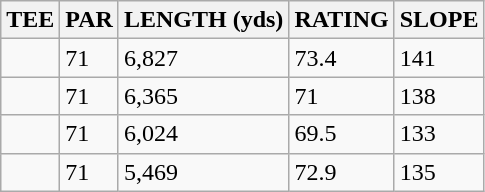<table class="wikitable">
<tr>
<th>TEE</th>
<th>PAR</th>
<th>LENGTH (yds)</th>
<th>RATING</th>
<th>SLOPE</th>
</tr>
<tr>
<td></td>
<td>71</td>
<td>6,827</td>
<td>73.4</td>
<td>141</td>
</tr>
<tr>
<td></td>
<td>71</td>
<td>6,365</td>
<td>71</td>
<td>138</td>
</tr>
<tr>
<td></td>
<td>71</td>
<td>6,024</td>
<td>69.5</td>
<td>133</td>
</tr>
<tr>
<td></td>
<td>71</td>
<td>5,469</td>
<td>72.9</td>
<td>135</td>
</tr>
</table>
